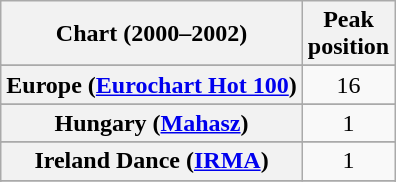<table class="wikitable sortable plainrowheaders" style="text-align:center">
<tr>
<th scope="col">Chart (2000–2002)</th>
<th scope="col">Peak<br>position</th>
</tr>
<tr>
</tr>
<tr>
</tr>
<tr>
</tr>
<tr>
</tr>
<tr>
</tr>
<tr>
<th scope="row">Europe (<a href='#'>Eurochart Hot 100</a>)</th>
<td>16</td>
</tr>
<tr>
</tr>
<tr>
</tr>
<tr>
</tr>
<tr>
<th scope="row">Hungary (<a href='#'>Mahasz</a>)</th>
<td>1</td>
</tr>
<tr>
</tr>
<tr>
<th scope="row">Ireland Dance (<a href='#'>IRMA</a>)</th>
<td>1</td>
</tr>
<tr>
</tr>
<tr>
</tr>
<tr>
</tr>
<tr>
</tr>
<tr>
</tr>
<tr>
</tr>
<tr>
</tr>
<tr>
</tr>
<tr>
</tr>
</table>
